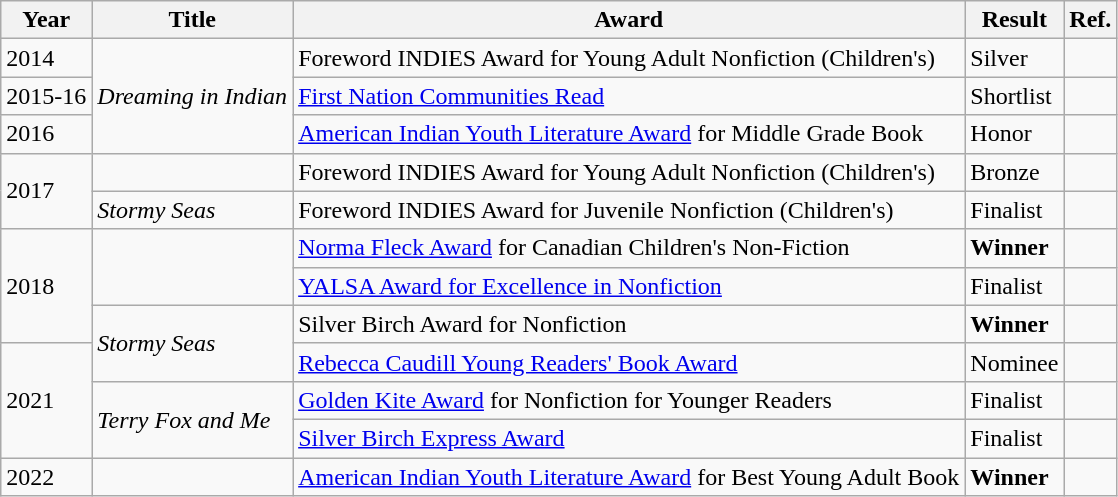<table class="wikitable">
<tr>
<th>Year</th>
<th>Title</th>
<th>Award</th>
<th>Result</th>
<th>Ref.</th>
</tr>
<tr>
<td>2014</td>
<td rowspan="3"><em>Dreaming in Indian</em></td>
<td>Foreword INDIES Award for Young Adult Nonfiction (Children's)</td>
<td>Silver</td>
<td></td>
</tr>
<tr>
<td>2015-16</td>
<td><a href='#'>First Nation Communities Read</a></td>
<td>Shortlist</td>
<td></td>
</tr>
<tr>
<td>2016</td>
<td><a href='#'>American Indian Youth Literature Award</a> for Middle Grade Book</td>
<td>Honor</td>
<td></td>
</tr>
<tr>
<td rowspan="2">2017</td>
<td></td>
<td>Foreword INDIES Award for Young Adult Nonfiction (Children's)</td>
<td>Bronze</td>
<td></td>
</tr>
<tr>
<td><em>Stormy Seas</em></td>
<td>Foreword INDIES Award for Juvenile Nonfiction (Children's)</td>
<td>Finalist</td>
<td></td>
</tr>
<tr>
<td rowspan="3">2018</td>
<td rowspan="2"></td>
<td><a href='#'>Norma Fleck Award</a> for Canadian Children's Non-Fiction</td>
<td><strong>Winner</strong></td>
<td></td>
</tr>
<tr>
<td><a href='#'>YALSA Award for Excellence in Nonfiction</a></td>
<td>Finalist</td>
<td></td>
</tr>
<tr>
<td rowspan="2"><em>Stormy Seas</em></td>
<td>Silver Birch Award for Nonfiction</td>
<td><strong>Winner</strong></td>
<td></td>
</tr>
<tr>
<td rowspan="3">2021</td>
<td><a href='#'>Rebecca Caudill Young Readers' Book Award</a></td>
<td>Nominee</td>
<td></td>
</tr>
<tr>
<td rowspan="2"><em>Terry Fox and Me</em></td>
<td><a href='#'>Golden Kite Award</a> for Nonfiction for Younger Readers</td>
<td>Finalist</td>
<td></td>
</tr>
<tr>
<td><a href='#'>Silver Birch Express Award</a></td>
<td>Finalist</td>
<td></td>
</tr>
<tr>
<td>2022</td>
<td></td>
<td><a href='#'>American Indian Youth Literature Award</a> for Best Young Adult Book</td>
<td><strong>Winner</strong></td>
<td></td>
</tr>
</table>
